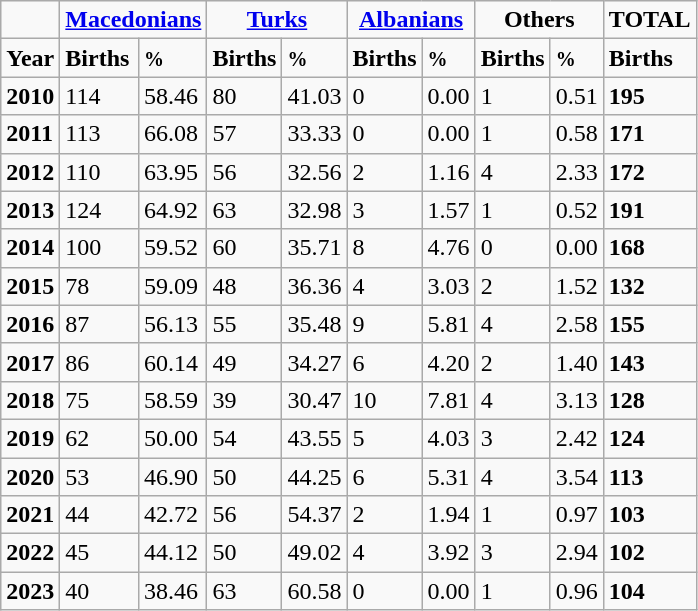<table class="wikitable">
<tr>
<td></td>
<td colspan="2" align="center"><a href='#'><strong>Macedonians</strong></a></td>
<td colspan="2" align="center"><a href='#'><strong>Turks</strong></a></td>
<td colspan="2" align="center"><a href='#'><strong>Albanians</strong></a></td>
<td colspan="2" align="center"><strong>Others</strong></td>
<td align="center"><strong>TOTAL</strong></td>
</tr>
<tr>
<td><strong>Year</strong></td>
<td><strong>Births</strong></td>
<td><small><strong>%</strong></small></td>
<td><strong>Births</strong></td>
<td><small><strong>%</strong></small></td>
<td><strong>Births</strong></td>
<td><small><strong>%</strong></small></td>
<td><strong>Births</strong></td>
<td><small><strong>%</strong></small></td>
<td><strong>Births</strong></td>
</tr>
<tr>
<td><strong>2010</strong></td>
<td>114</td>
<td>58.46</td>
<td>80</td>
<td>41.03</td>
<td>0</td>
<td>0.00</td>
<td>1</td>
<td>0.51</td>
<td><strong>195</strong></td>
</tr>
<tr>
<td><strong>2011</strong></td>
<td>113</td>
<td>66.08</td>
<td>57</td>
<td>33.33</td>
<td>0</td>
<td>0.00</td>
<td>1</td>
<td>0.58</td>
<td><strong>171</strong></td>
</tr>
<tr>
<td><strong>2012</strong></td>
<td>110</td>
<td>63.95</td>
<td>56</td>
<td>32.56</td>
<td>2</td>
<td>1.16</td>
<td>4</td>
<td>2.33</td>
<td><strong>172</strong></td>
</tr>
<tr>
<td><strong>2013</strong></td>
<td>124</td>
<td>64.92</td>
<td>63</td>
<td>32.98</td>
<td>3</td>
<td>1.57</td>
<td>1</td>
<td>0.52</td>
<td><strong>191</strong></td>
</tr>
<tr>
<td><strong>2014</strong></td>
<td>100</td>
<td>59.52</td>
<td>60</td>
<td>35.71</td>
<td>8</td>
<td>4.76</td>
<td>0</td>
<td>0.00</td>
<td><strong>168</strong></td>
</tr>
<tr>
<td><strong>2015</strong></td>
<td>78</td>
<td>59.09</td>
<td>48</td>
<td>36.36</td>
<td>4</td>
<td>3.03</td>
<td>2</td>
<td>1.52</td>
<td><strong>132</strong></td>
</tr>
<tr>
<td><strong>2016</strong></td>
<td>87</td>
<td>56.13</td>
<td>55</td>
<td>35.48</td>
<td>9</td>
<td>5.81</td>
<td>4</td>
<td>2.58</td>
<td><strong>155</strong></td>
</tr>
<tr>
<td><strong>2017</strong></td>
<td>86</td>
<td>60.14</td>
<td>49</td>
<td>34.27</td>
<td>6</td>
<td>4.20</td>
<td>2</td>
<td>1.40</td>
<td><strong>143</strong></td>
</tr>
<tr>
<td><strong>2018</strong></td>
<td>75</td>
<td>58.59</td>
<td>39</td>
<td>30.47</td>
<td>10</td>
<td>7.81</td>
<td>4</td>
<td>3.13</td>
<td><strong>128</strong></td>
</tr>
<tr>
<td><strong>2019</strong></td>
<td>62</td>
<td>50.00</td>
<td>54</td>
<td>43.55</td>
<td>5</td>
<td>4.03</td>
<td>3</td>
<td>2.42</td>
<td><strong>124</strong></td>
</tr>
<tr>
<td><strong>2020</strong></td>
<td>53</td>
<td>46.90</td>
<td>50</td>
<td>44.25</td>
<td>6</td>
<td>5.31</td>
<td>4</td>
<td>3.54</td>
<td><strong>113</strong></td>
</tr>
<tr>
<td><strong>2021</strong></td>
<td>44</td>
<td>42.72</td>
<td>56</td>
<td>54.37</td>
<td>2</td>
<td>1.94</td>
<td>1</td>
<td>0.97</td>
<td><strong>103</strong></td>
</tr>
<tr>
<td><strong>2022</strong></td>
<td>45</td>
<td>44.12</td>
<td>50</td>
<td>49.02</td>
<td>4</td>
<td>3.92</td>
<td>3</td>
<td>2.94</td>
<td><strong>102</strong></td>
</tr>
<tr>
<td><strong>2023</strong></td>
<td>40</td>
<td>38.46</td>
<td>63</td>
<td>60.58</td>
<td>0</td>
<td>0.00</td>
<td>1</td>
<td>0.96</td>
<td><strong>104</strong></td>
</tr>
</table>
